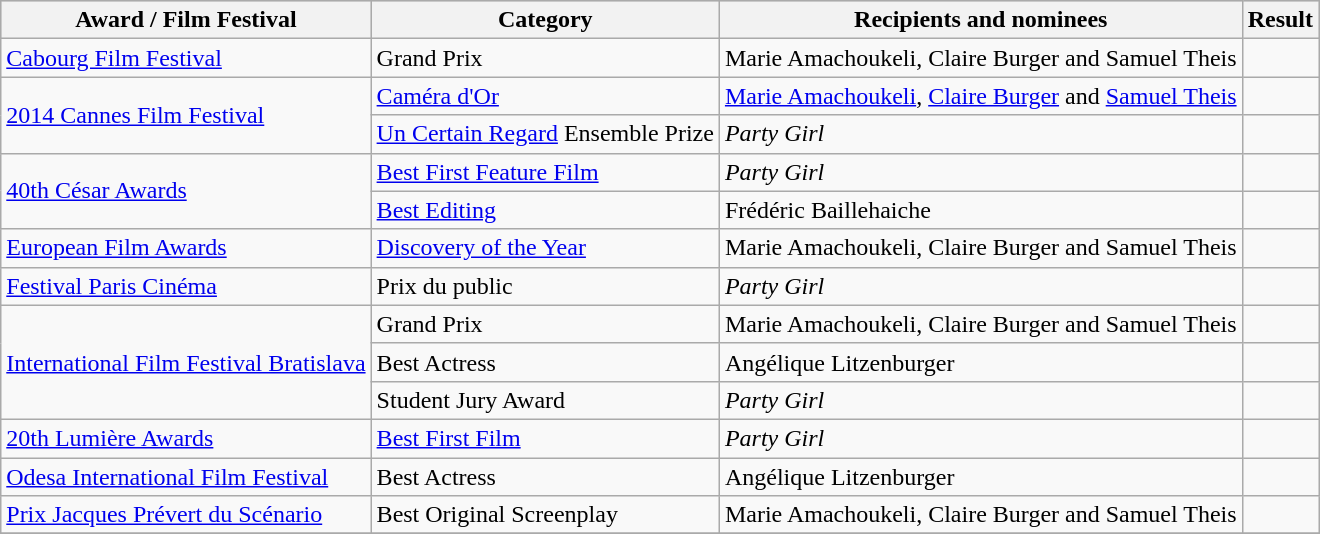<table class="wikitable plainrowheaders sortable">
<tr style="background:#ccc; text-align:center;">
<th scope="col">Award / Film Festival</th>
<th scope="col">Category</th>
<th scope="col">Recipients and nominees</th>
<th scope="col">Result</th>
</tr>
<tr>
<td><a href='#'>Cabourg Film Festival</a></td>
<td>Grand Prix</td>
<td>Marie Amachoukeli, Claire Burger and Samuel Theis</td>
<td></td>
</tr>
<tr>
<td rowspan=2><a href='#'>2014 Cannes Film Festival</a></td>
<td><a href='#'>Caméra d'Or</a></td>
<td><a href='#'>Marie Amachoukeli</a>, <a href='#'>Claire Burger</a> and <a href='#'>Samuel Theis</a></td>
<td></td>
</tr>
<tr>
<td><a href='#'>Un Certain Regard</a> Ensemble Prize</td>
<td><em>Party Girl</em></td>
<td></td>
</tr>
<tr>
<td rowspan=2><a href='#'>40th César Awards</a></td>
<td><a href='#'>Best First Feature Film</a></td>
<td><em>Party Girl</em></td>
<td></td>
</tr>
<tr>
<td><a href='#'>Best Editing</a></td>
<td>Frédéric Baillehaiche</td>
<td></td>
</tr>
<tr>
<td><a href='#'>European Film Awards</a></td>
<td><a href='#'>Discovery of the Year</a></td>
<td>Marie Amachoukeli, Claire Burger and Samuel Theis</td>
<td></td>
</tr>
<tr>
<td><a href='#'>Festival Paris Cinéma</a></td>
<td>Prix du public</td>
<td><em>Party Girl</em></td>
<td></td>
</tr>
<tr>
<td rowspan=3><a href='#'>International Film Festival Bratislava</a></td>
<td>Grand Prix</td>
<td>Marie Amachoukeli, Claire Burger and Samuel Theis</td>
<td></td>
</tr>
<tr>
<td>Best Actress</td>
<td>Angélique Litzenburger</td>
<td></td>
</tr>
<tr>
<td>Student Jury Award</td>
<td><em>Party Girl</em></td>
<td></td>
</tr>
<tr>
<td><a href='#'>20th Lumière Awards</a></td>
<td><a href='#'>Best First Film</a></td>
<td><em>Party Girl</em></td>
<td></td>
</tr>
<tr>
<td><a href='#'>Odesa International Film Festival</a></td>
<td>Best Actress</td>
<td>Angélique Litzenburger</td>
<td></td>
</tr>
<tr>
<td><a href='#'>Prix Jacques Prévert du Scénario</a></td>
<td>Best Original Screenplay</td>
<td>Marie Amachoukeli, Claire Burger and Samuel Theis</td>
<td></td>
</tr>
<tr>
</tr>
</table>
